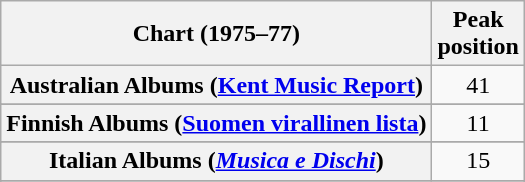<table class="wikitable sortable plainrowheaders" style="text-align:center;">
<tr>
<th scope="col">Chart (1975–77)</th>
<th scope="col">Peak<br>position</th>
</tr>
<tr>
<th scope="row">Australian Albums (<a href='#'>Kent Music Report</a>)</th>
<td>41</td>
</tr>
<tr>
</tr>
<tr>
<th scope="row">Finnish Albums (<a href='#'>Suomen virallinen lista</a>)</th>
<td>11</td>
</tr>
<tr>
</tr>
<tr>
<th scope="row">Italian Albums (<em><a href='#'>Musica e Dischi</a></em>)</th>
<td>15</td>
</tr>
<tr>
</tr>
<tr>
</tr>
<tr>
</tr>
<tr>
</tr>
<tr>
</tr>
<tr>
</tr>
</table>
